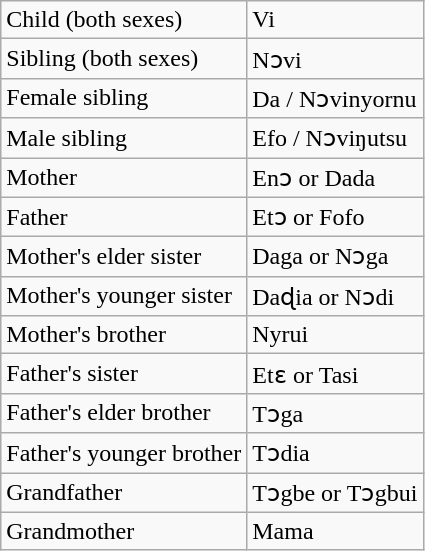<table class="wikitable">
<tr>
<td>Child (both sexes)</td>
<td>Vi</td>
</tr>
<tr>
<td>Sibling (both sexes)</td>
<td>Nɔvi</td>
</tr>
<tr>
<td>Female sibling</td>
<td>Da / Nɔvinyornu</td>
</tr>
<tr>
<td>Male sibling</td>
<td>Efo / Nɔviŋutsu</td>
</tr>
<tr>
<td>Mother</td>
<td>Enɔ or Dada</td>
</tr>
<tr>
<td>Father</td>
<td>Etɔ or Fofo</td>
</tr>
<tr>
<td>Mother's elder sister</td>
<td>Daga or Nɔga</td>
</tr>
<tr>
<td>Mother's younger sister</td>
<td>Daɖia or Nɔdi</td>
</tr>
<tr>
<td>Mother's brother</td>
<td>Nyrui</td>
</tr>
<tr>
<td>Father's sister</td>
<td>Etɛ or Tasi</td>
</tr>
<tr>
<td>Father's elder brother</td>
<td>Tɔga</td>
</tr>
<tr>
<td>Father's younger brother</td>
<td>Tɔdia</td>
</tr>
<tr>
<td>Grandfather</td>
<td>Tɔgbe or Tɔgbui</td>
</tr>
<tr>
<td>Grandmother</td>
<td>Mama</td>
</tr>
</table>
